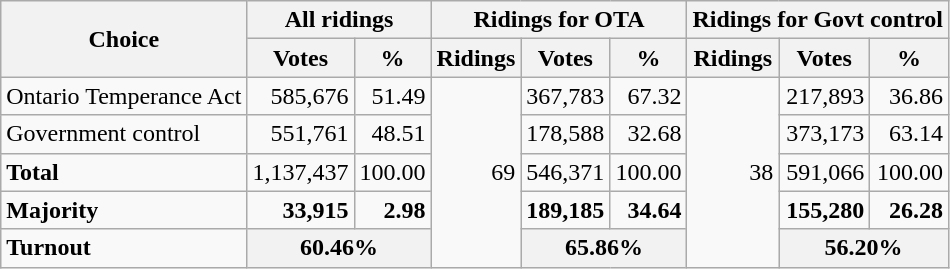<table class="wikitable" style="text-align:right;">
<tr>
<th rowspan="2">Choice</th>
<th colspan="2">All ridings</th>
<th colspan="3">Ridings for OTA</th>
<th colspan="3">Ridings for Govt control</th>
</tr>
<tr>
<th>Votes</th>
<th>%</th>
<th>Ridings</th>
<th>Votes</th>
<th>%</th>
<th>Ridings</th>
<th>Votes</th>
<th>%</th>
</tr>
<tr>
<td style="text-align:left;">Ontario Temperance Act</td>
<td>585,676</td>
<td>51.49</td>
<td rowspan="5">69</td>
<td>367,783</td>
<td>67.32</td>
<td rowspan="5">38</td>
<td>217,893</td>
<td>36.86</td>
</tr>
<tr>
<td style="text-align:left;">Government control</td>
<td>551,761</td>
<td>48.51</td>
<td>178,588</td>
<td>32.68</td>
<td>373,173</td>
<td>63.14</td>
</tr>
<tr>
<td style="text-align:left;"><strong>Total</strong></td>
<td>1,137,437</td>
<td>100.00</td>
<td>546,371</td>
<td>100.00</td>
<td>591,066</td>
<td>100.00</td>
</tr>
<tr>
<td style="text-align:left;"><strong>Majority</strong></td>
<td><strong>33,915</strong></td>
<td><strong>2.98</strong></td>
<td><strong>189,185</strong></td>
<td><strong>34.64</strong></td>
<td><strong>155,280</strong></td>
<td><strong>26.28</strong></td>
</tr>
<tr>
<td style="text-align:left;"><strong>Turnout</strong></td>
<th colspan="2">60.46%</th>
<th colspan="2">65.86%</th>
<th colspan="2">56.20%</th>
</tr>
</table>
